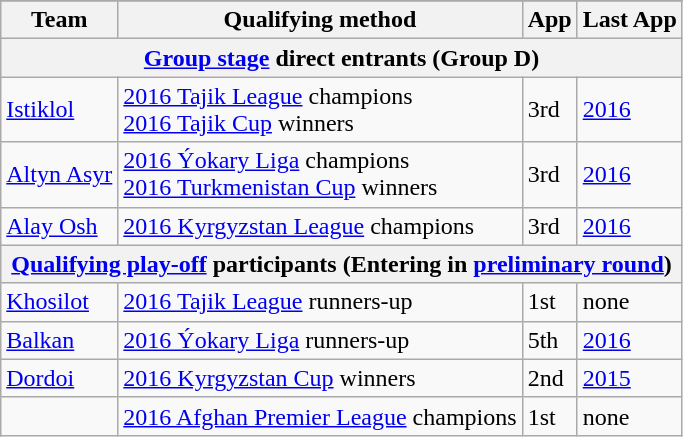<table class="wikitable">
<tr>
</tr>
<tr>
<th>Team</th>
<th>Qualifying method</th>
<th>App</th>
<th>Last App</th>
</tr>
<tr>
<th colspan=4><a href='#'>Group stage</a> direct entrants (Group D)</th>
</tr>
<tr>
<td> <a href='#'>Istiklol</a></td>
<td><a href='#'>2016 Tajik League</a> champions<br><a href='#'>2016 Tajik Cup</a> winners</td>
<td>3rd</td>
<td><a href='#'>2016</a></td>
</tr>
<tr>
<td> <a href='#'>Altyn Asyr</a></td>
<td><a href='#'>2016 Ýokary Liga</a> champions<br><a href='#'>2016 Turkmenistan Cup</a> winners</td>
<td>3rd</td>
<td><a href='#'>2016</a></td>
</tr>
<tr>
<td> <a href='#'>Alay Osh</a></td>
<td><a href='#'>2016 Kyrgyzstan League</a> champions</td>
<td>3rd</td>
<td><a href='#'>2016</a></td>
</tr>
<tr>
<th colspan=4><a href='#'>Qualifying play-off</a> participants (Entering in <a href='#'>preliminary round</a>)</th>
</tr>
<tr>
<td> <a href='#'>Khosilot</a></td>
<td><a href='#'>2016 Tajik League</a> runners-up</td>
<td>1st</td>
<td>none</td>
</tr>
<tr>
<td> <a href='#'>Balkan</a></td>
<td><a href='#'>2016 Ýokary Liga</a> runners-up</td>
<td>5th</td>
<td><a href='#'>2016</a></td>
</tr>
<tr>
<td> <a href='#'>Dordoi</a></td>
<td><a href='#'>2016 Kyrgyzstan Cup</a> winners</td>
<td>2nd</td>
<td><a href='#'>2015</a></td>
</tr>
<tr>
<td></td>
<td><a href='#'>2016 Afghan Premier League</a> champions</td>
<td>1st</td>
<td>none</td>
</tr>
</table>
